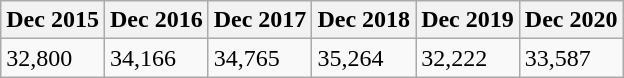<table class="wikitable">
<tr>
<th>Dec 2015</th>
<th>Dec 2016</th>
<th>Dec 2017</th>
<th>Dec 2018</th>
<th>Dec 2019</th>
<th>Dec 2020</th>
</tr>
<tr>
<td>32,800</td>
<td>34,166</td>
<td>34,765</td>
<td>35,264</td>
<td>32,222</td>
<td>33,587</td>
</tr>
</table>
